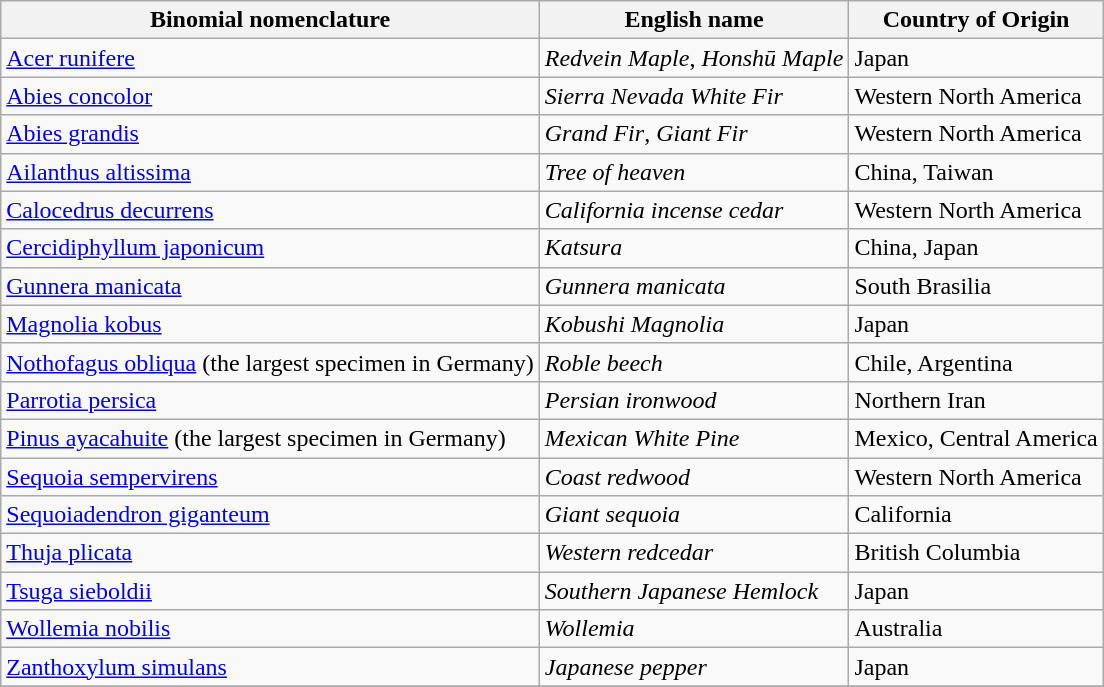<table class="wikitable">
<tr>
<th>Binomial nomenclature</th>
<th>English name</th>
<th>Country of Origin</th>
</tr>
<tr>
<td><a href='#'>Acer runifere</a></td>
<td><em>Redvein Maple</em>, <em>Honshū Maple</em></td>
<td>Japan</td>
</tr>
<tr>
<td><a href='#'>Abies concolor</a></td>
<td><em>Sierra Nevada White Fir</em></td>
<td>Western North America</td>
</tr>
<tr>
<td><a href='#'>Abies grandis</a></td>
<td><em>Grand Fir</em>, <em>Giant Fir</em></td>
<td>Western North America</td>
</tr>
<tr>
<td><a href='#'>Ailanthus altissima</a></td>
<td><em>Tree of heaven</em></td>
<td>China, Taiwan</td>
</tr>
<tr>
<td><a href='#'>Calocedrus decurrens</a></td>
<td><em>California incense cedar</em></td>
<td>Western North America</td>
</tr>
<tr>
<td><a href='#'>Cercidiphyllum japonicum</a></td>
<td><em>Katsura</em></td>
<td>China, Japan</td>
</tr>
<tr>
<td><a href='#'>Gunnera manicata</a></td>
<td><em>Gunnera manicata</em></td>
<td>South Brasilia</td>
</tr>
<tr>
<td><a href='#'>Magnolia kobus</a></td>
<td><em>Kobushi Magnolia</em></td>
<td>Japan</td>
</tr>
<tr>
<td><a href='#'>Nothofagus obliqua</a> (the largest specimen in Germany)</td>
<td><em>Roble beech</em></td>
<td>Chile, Argentina</td>
</tr>
<tr>
<td><a href='#'>Parrotia persica</a></td>
<td><em>Persian ironwood</em></td>
<td>Northern Iran</td>
</tr>
<tr>
<td><a href='#'>Pinus ayacahuite</a> (the largest specimen in Germany)</td>
<td><em>Mexican White Pine</em></td>
<td>Mexico, Central America</td>
</tr>
<tr>
<td><a href='#'>Sequoia sempervirens</a></td>
<td><em>Coast redwood</em></td>
<td>Western North America</td>
</tr>
<tr>
<td><a href='#'>Sequoiadendron giganteum</a></td>
<td><em>Giant sequoia</em></td>
<td>California</td>
</tr>
<tr>
<td><a href='#'>Thuja plicata</a></td>
<td><em>Western redcedar</em></td>
<td>British Columbia</td>
</tr>
<tr>
<td><a href='#'>Tsuga sieboldii</a></td>
<td><em>Southern Japanese Hemlock</em></td>
<td>Japan</td>
</tr>
<tr>
<td><a href='#'>Wollemia nobilis</a></td>
<td><em>Wollemia</em></td>
<td>Australia</td>
</tr>
<tr>
<td><a href='#'>Zanthoxylum simulans</a></td>
<td><em>Japanese pepper</em></td>
<td>Japan</td>
</tr>
<tr>
</tr>
</table>
